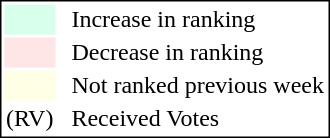<table style="border:1px solid black;">
<tr>
<td style="background:#D8FFEB; width:20px;"></td>
<td> </td>
<td>Increase in ranking</td>
</tr>
<tr>
<td style="background:#FFE6E6; width:20px;"></td>
<td> </td>
<td>Decrease in ranking</td>
</tr>
<tr>
<td style="background:#FFFFE6; width:20px;"></td>
<td> </td>
<td>Not ranked previous week</td>
</tr>
<tr>
<td>(RV)</td>
<td> </td>
<td>Received Votes</td>
</tr>
</table>
